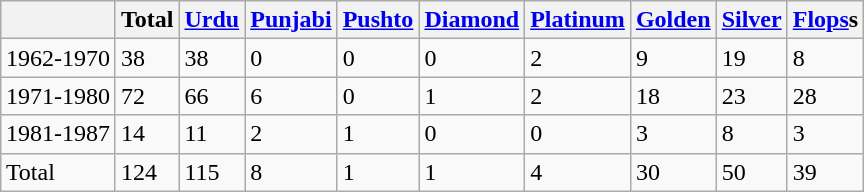<table class="wikitable" style="margin-left:auto;margin-right:auto">
<tr>
<th></th>
<th>Total</th>
<th><a href='#'>Urdu</a></th>
<th><a href='#'>Punjabi</a></th>
<th><a href='#'>Pushto</a></th>
<th><a href='#'>Diamond</a></th>
<th><a href='#'>Platinum</a></th>
<th><a href='#'>Golden</a></th>
<th><a href='#'>Silver</a></th>
<th><a href='#'>Flops</a>s</th>
</tr>
<tr>
<td>1962-1970</td>
<td>38</td>
<td>38</td>
<td>0</td>
<td>0</td>
<td>0</td>
<td>2</td>
<td>9</td>
<td>19</td>
<td>8</td>
</tr>
<tr>
<td>1971-1980</td>
<td>72</td>
<td>66</td>
<td>6</td>
<td>0</td>
<td>1</td>
<td>2</td>
<td>18</td>
<td>23</td>
<td>28</td>
</tr>
<tr>
<td>1981-1987</td>
<td>14</td>
<td>11</td>
<td>2</td>
<td>1</td>
<td>0</td>
<td>0</td>
<td>3</td>
<td>8</td>
<td>3</td>
</tr>
<tr>
<td>Total</td>
<td>124</td>
<td>115</td>
<td>8</td>
<td>1</td>
<td>1</td>
<td>4</td>
<td>30</td>
<td>50</td>
<td>39</td>
</tr>
</table>
